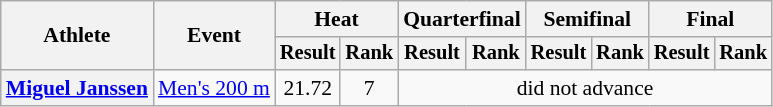<table class="wikitable" style="font-size:90%">
<tr>
<th scope="col" rowspan="2">Athlete</th>
<th scope="col" rowspan="2">Event</th>
<th scope="col" colspan="2">Heat</th>
<th scope="col" colspan="2">Quarterfinal</th>
<th scope="col" colspan="2">Semifinal</th>
<th scope="col" colspan="2">Final</th>
</tr>
<tr style="font-size:95%">
<th>Result</th>
<th>Rank</th>
<th>Result</th>
<th>Rank</th>
<th>Result</th>
<th>Rank</th>
<th>Result</th>
<th>Rank</th>
</tr>
<tr align=center>
<th scope="row" align=left><a href='#'>Miguel Janssen</a></th>
<td align=left><a href='#'>Men's 200 m</a></td>
<td>21.72</td>
<td>7</td>
<td colspan=6>did not advance</td>
</tr>
</table>
